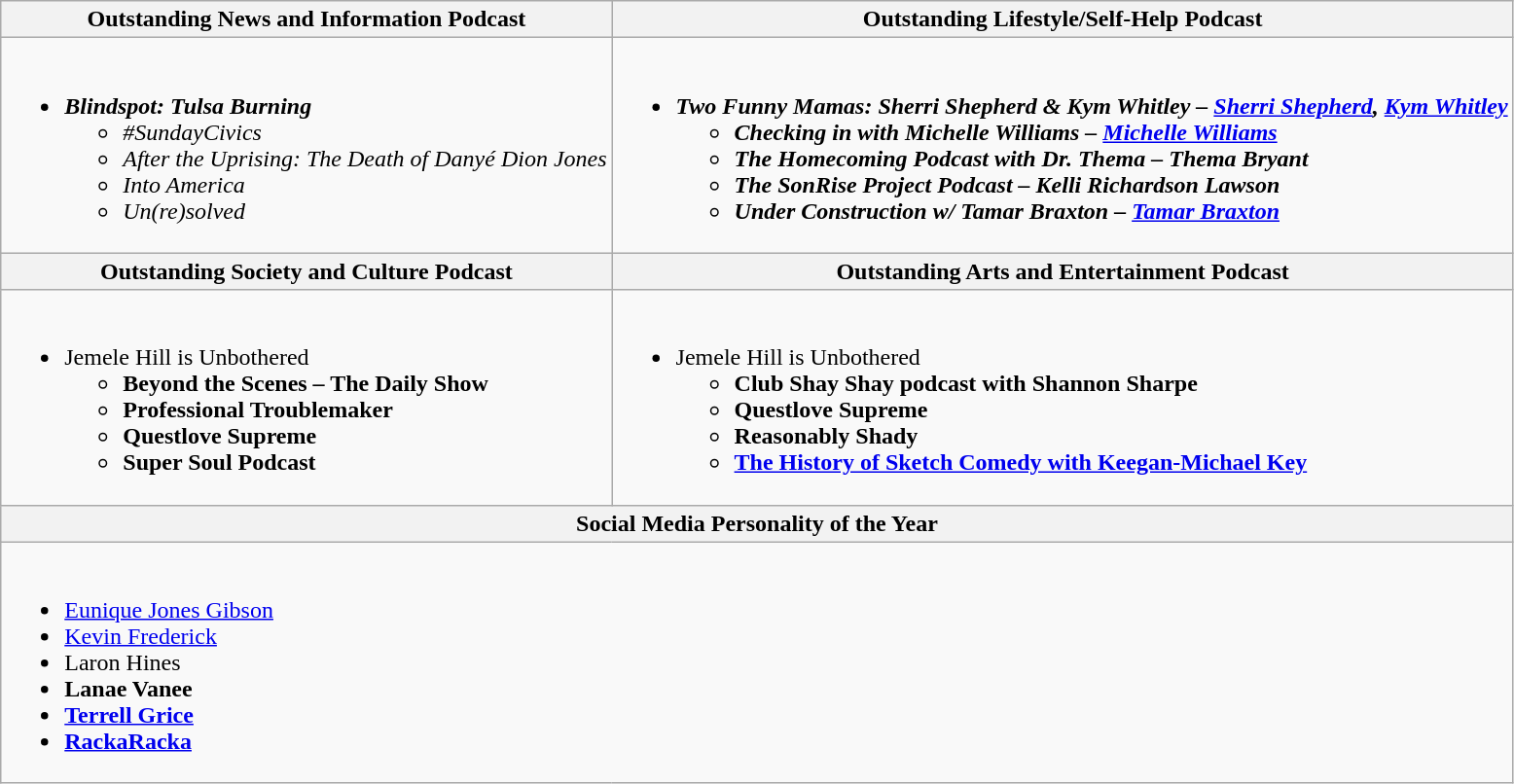<table class="wikitable" style="width=72%">
<tr>
<th>Outstanding News and Information Podcast</th>
<th>Outstanding Lifestyle/Self-Help Podcast</th>
</tr>
<tr>
<td valign="top"><br><ul><li><strong><em>Blindspot: Tulsa Burning</em></strong><ul><li><em>#SundayCivics</em></li><li><em>After the Uprising: The Death of Danyé Dion Jones</em></li><li><em>Into America</em></li><li><em>Un(re)solved</em></li></ul></li></ul></td>
<td valign="top"><br><ul><li><strong><em>Two Funny Mamas: Sherri Shepherd & Kym Whitley<em> – <a href='#'>Sherri Shepherd</a>, <a href='#'>Kym Whitley</a><strong><ul><li></em>Checking in with Michelle Williams<em> – <a href='#'>Michelle Williams</a></li><li></em>The Homecoming Podcast with Dr. Thema<em> – Thema Bryant</li><li></em>The SonRise Project Podcast<em> – Kelli Richardson Lawson</li><li></em>Under Construction w/ Tamar Braxton<em> – <a href='#'>Tamar Braxton</a></li></ul></li></ul></td>
</tr>
<tr>
<th>Outstanding Society and Culture Podcast</th>
<th>Outstanding Arts and Entertainment Podcast</th>
</tr>
<tr>
<td valign="top"><br><ul><li></em></strong>Jemele Hill is Unbothered<strong><em><ul><li></em>Beyond the Scenes – The Daily Show<em></li><li></em>Professional Troublemaker<em></li><li></em>Questlove Supreme<em></li><li></em>Super Soul Podcast<em></li></ul></li></ul></td>
<td valign="top"><br><ul><li></em></strong>Jemele Hill is Unbothered<strong><em><ul><li></em>Club Shay Shay podcast with Shannon Sharpe<em></li><li></em>Questlove Supreme<em></li><li></em>Reasonably Shady<em></li><li></em><a href='#'>The History of Sketch Comedy with Keegan-Michael Key</a><em></li></ul></li></ul></td>
</tr>
<tr>
<th colspan="2">Social Media Personality of the Year</th>
</tr>
<tr>
<td colspan="2" valign="top"><br><ul><li><a href='#'>Eunique Jones Gibson</a></li><li><a href='#'>Kevin Frederick</a></li><li></strong>Laron Hines<strong></li><li>Lanae Vanee</li><li><a href='#'>Terrell Grice</a></li><li><a href='#'>RackaRacka</a></li></ul></td>
</tr>
</table>
